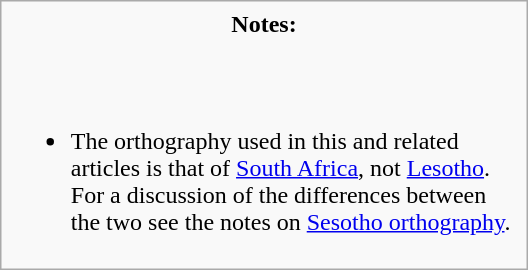<table class="infobox selfreference" style="width: 22em;">
<tr>
<th>Notes: </th>
</tr>
<tr>
<td><br></td>
</tr>
<tr>
<td><br><ul><li>The orthography used in this and related articles is that of <a href='#'>South Africa</a>, not <a href='#'>Lesotho</a>. For a discussion of the differences between the two see the notes on <a href='#'>Sesotho orthography</a>.</li></ul></td>
</tr>
</table>
